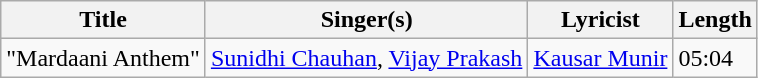<table class="wikitable">
<tr>
<th>Title</th>
<th>Singer(s)</th>
<th>Lyricist</th>
<th>Length</th>
</tr>
<tr>
<td>"Mardaani Anthem"</td>
<td><a href='#'>Sunidhi Chauhan</a>, <a href='#'>Vijay Prakash</a></td>
<td><a href='#'>Kausar Munir</a></td>
<td>05:04</td>
</tr>
</table>
